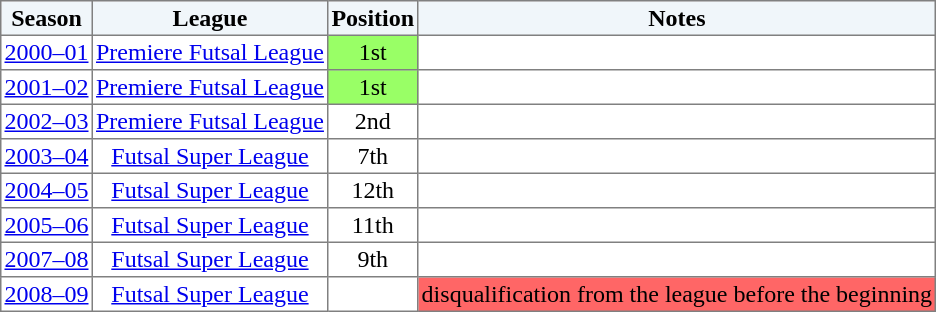<table border="1" cellpadding="2" style="border-collapse:collapse; text-align:center; font-size:normal;">
<tr style="background:#f0f6fa;">
<th>Season</th>
<th>League</th>
<th>Position</th>
<th>Notes</th>
</tr>
<tr>
<td><a href='#'>2000–01</a></td>
<td><a href='#'>Premiere Futsal League</a></td>
<td bgcolor=99FF66>1st</td>
<td></td>
</tr>
<tr>
<td><a href='#'>2001–02</a></td>
<td><a href='#'>Premiere Futsal League</a></td>
<td bgcolor=99FF66>1st</td>
<td></td>
</tr>
<tr>
<td><a href='#'>2002–03</a></td>
<td><a href='#'>Premiere Futsal League</a></td>
<td>2nd</td>
<td></td>
</tr>
<tr>
<td><a href='#'>2003–04</a></td>
<td><a href='#'>Futsal Super League</a></td>
<td>7th</td>
<td></td>
</tr>
<tr>
<td><a href='#'>2004–05</a></td>
<td><a href='#'>Futsal Super League</a></td>
<td>12th</td>
<td></td>
</tr>
<tr>
<td><a href='#'>2005–06</a></td>
<td><a href='#'>Futsal Super League</a></td>
<td>11th</td>
<td></td>
</tr>
<tr>
<td><a href='#'>2007–08</a></td>
<td><a href='#'>Futsal Super League</a></td>
<td>9th</td>
<td></td>
</tr>
<tr>
<td><a href='#'>2008–09</a></td>
<td><a href='#'>Futsal Super League</a></td>
<td></td>
<td bgcolor=FF6666>disqualification from the league before the beginning </td>
</tr>
</table>
